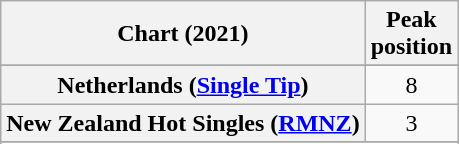<table class="wikitable sortable plainrowheaders" style="text-align:center">
<tr>
<th scope="col">Chart (2021)</th>
<th scope="col">Peak<br>position</th>
</tr>
<tr>
</tr>
<tr>
</tr>
<tr>
</tr>
<tr>
<th scope="row">Netherlands (<a href='#'>Single Tip</a>)</th>
<td>8</td>
</tr>
<tr>
<th scope="row">New Zealand Hot Singles (<a href='#'>RMNZ</a>)</th>
<td>3</td>
</tr>
<tr>
</tr>
<tr>
</tr>
<tr>
</tr>
<tr>
</tr>
<tr>
</tr>
<tr>
</tr>
</table>
